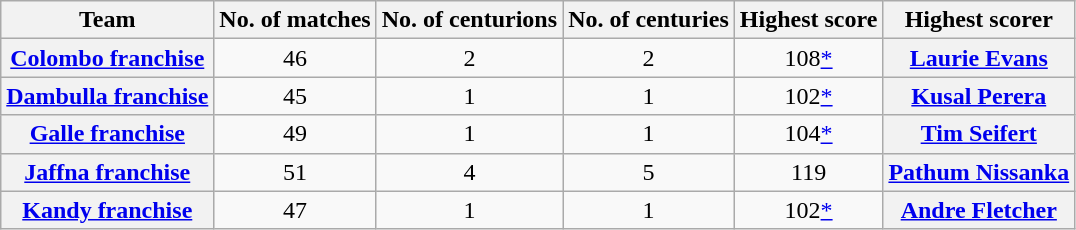<table class="wikitable sortable plainrowheaders" style="text-align:center">
<tr>
<th>Team</th>
<th>No. of matches</th>
<th>No. of centurions</th>
<th>No. of centuries</th>
<th>Highest score</th>
<th>Highest scorer</th>
</tr>
<tr>
<th scope="row"><a href='#'>Colombo franchise</a></th>
<td>46</td>
<td>2</td>
<td>2</td>
<td>108<a href='#'>*</a></td>
<th scope="row"> <a href='#'>Laurie Evans</a></th>
</tr>
<tr>
<th scope="row"><a href='#'>Dambulla franchise</a></th>
<td>45</td>
<td>1</td>
<td>1</td>
<td>102<a href='#'>*</a></td>
<th scope="row"> <a href='#'>Kusal Perera</a></th>
</tr>
<tr>
<th scope="row"><a href='#'>Galle franchise</a></th>
<td>49</td>
<td>1</td>
<td>1</td>
<td>104<a href='#'>*</a></td>
<th scope="row"> <a href='#'>Tim Seifert</a></th>
</tr>
<tr>
<th scope="row"><a href='#'>Jaffna franchise</a></th>
<td>51</td>
<td>4</td>
<td>5</td>
<td>119</td>
<th scope="row"> <a href='#'>Pathum Nissanka</a></th>
</tr>
<tr>
<th scope="row"><a href='#'>Kandy franchise</a></th>
<td>47</td>
<td>1</td>
<td>1</td>
<td>102<a href='#'>*</a></td>
<th scope="row"> <a href='#'>Andre Fletcher</a></th>
</tr>
</table>
